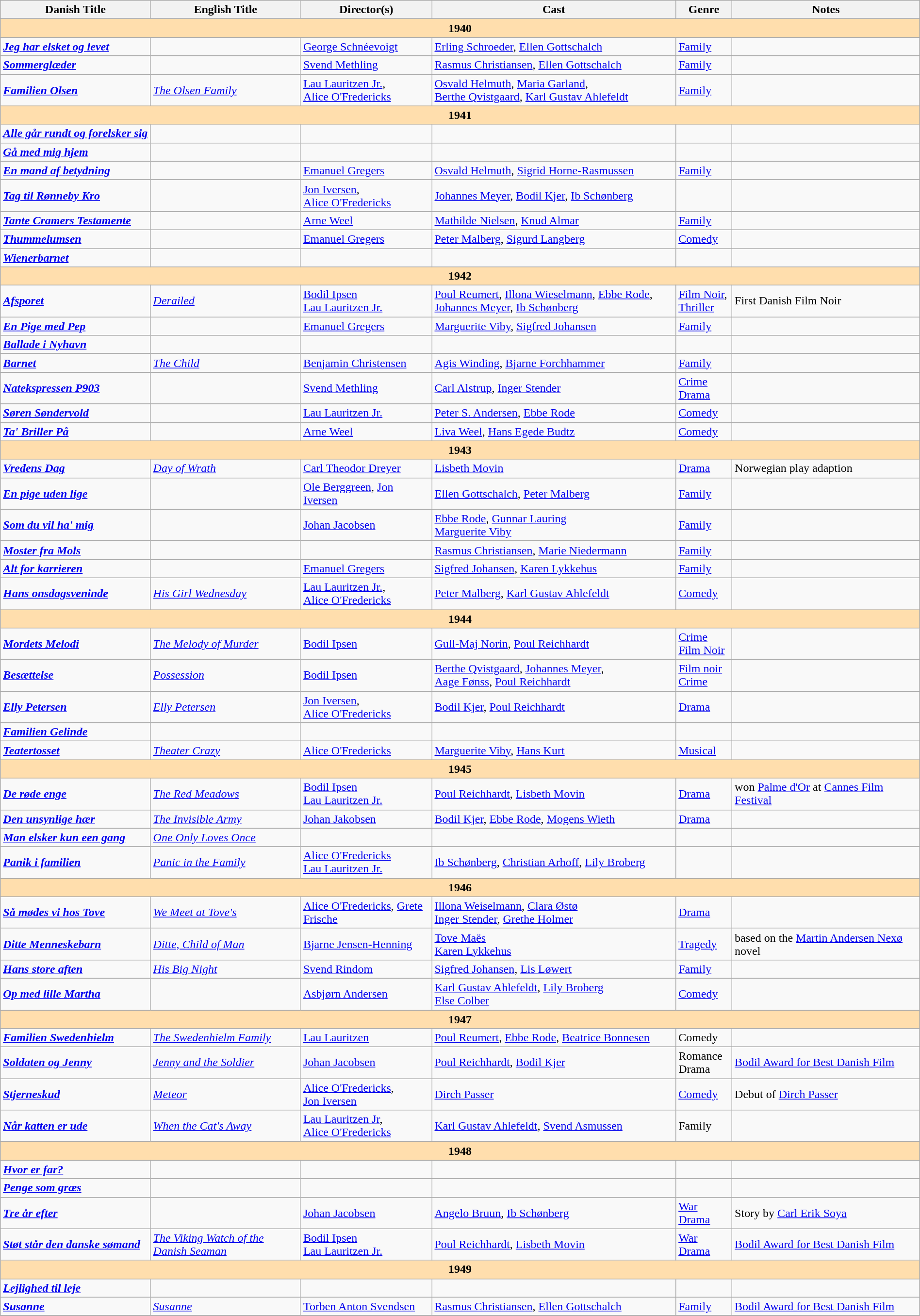<table class="wikitable" width= "100%">
<tr>
<th width=16%>Danish Title</th>
<th width=16%>English Title</th>
<th width=14%>Director(s)</th>
<th width=26%>Cast</th>
<th width=6%>Genre</th>
<th width=20%>Notes</th>
</tr>
<tr>
<td colspan="7" style="text-align:center; background:#ffdead;"><strong>1940</strong></td>
</tr>
<tr>
<td><strong><em><a href='#'>Jeg har elsket og levet</a></em></strong></td>
<td></td>
<td><a href='#'>George Schnéevoigt</a></td>
<td><a href='#'>Erling Schroeder</a>, <a href='#'>Ellen Gottschalch</a></td>
<td><a href='#'>Family</a></td>
<td></td>
</tr>
<tr>
<td><strong><em><a href='#'>Sommerglæder</a></em></strong></td>
<td></td>
<td><a href='#'>Svend Methling</a></td>
<td><a href='#'>Rasmus Christiansen</a>, <a href='#'>Ellen Gottschalch</a></td>
<td><a href='#'>Family</a></td>
<td></td>
</tr>
<tr>
<td><strong><em><a href='#'>Familien Olsen</a></em></strong></td>
<td><em><a href='#'>The Olsen Family</a></em></td>
<td><a href='#'>Lau Lauritzen Jr.</a>,<br> <a href='#'>Alice O'Fredericks</a></td>
<td><a href='#'>Osvald Helmuth</a>, <a href='#'>Maria Garland</a>, <br><a href='#'>Berthe Qvistgaard</a>, <a href='#'>Karl Gustav Ahlefeldt</a></td>
<td><a href='#'>Family</a></td>
<td></td>
</tr>
<tr>
<td colspan="7" style="text-align:center; background:#ffdead;"><strong>1941</strong></td>
</tr>
<tr>
<td><strong><em><a href='#'>Alle går rundt og forelsker sig</a></em></strong></td>
<td></td>
<td></td>
<td></td>
<td></td>
<td></td>
</tr>
<tr>
<td><strong><em><a href='#'>Gå med mig hjem</a></em></strong></td>
<td></td>
<td></td>
<td></td>
<td></td>
<td></td>
</tr>
<tr>
<td><strong><em><a href='#'>En mand af betydning</a></em></strong></td>
<td></td>
<td><a href='#'>Emanuel Gregers</a></td>
<td><a href='#'>Osvald Helmuth</a>, <a href='#'>Sigrid Horne-Rasmussen</a></td>
<td><a href='#'>Family</a></td>
<td></td>
</tr>
<tr>
<td><strong><em><a href='#'>Tag til Rønneby Kro</a></em></strong></td>
<td></td>
<td><a href='#'>Jon Iversen</a>,<br> <a href='#'>Alice O'Fredericks</a></td>
<td><a href='#'>Johannes Meyer</a>, <a href='#'>Bodil Kjer</a>, <a href='#'>Ib Schønberg</a></td>
<td></td>
<td></td>
</tr>
<tr>
<td><strong><em><a href='#'>Tante Cramers Testamente</a></em></strong></td>
<td></td>
<td><a href='#'>Arne Weel</a></td>
<td><a href='#'>Mathilde Nielsen</a>, <a href='#'>Knud Almar</a></td>
<td><a href='#'>Family</a></td>
<td></td>
</tr>
<tr>
<td><strong><em><a href='#'>Thummelumsen</a></em></strong></td>
<td></td>
<td><a href='#'>Emanuel Gregers</a></td>
<td><a href='#'>Peter Malberg</a>, <a href='#'>Sigurd Langberg</a></td>
<td><a href='#'>Comedy</a></td>
<td></td>
</tr>
<tr>
<td><strong><em><a href='#'>Wienerbarnet</a></em></strong></td>
<td></td>
<td></td>
<td></td>
<td></td>
<td></td>
</tr>
<tr>
<td colspan="7" style="text-align:center; background:#ffdead;"><strong>1942</strong></td>
</tr>
<tr>
<td><strong><em><a href='#'>Afsporet</a></em></strong></td>
<td><em><a href='#'>Derailed</a></em></td>
<td><a href='#'>Bodil Ipsen</a><br><a href='#'>Lau Lauritzen Jr.</a></td>
<td><a href='#'>Poul Reumert</a>, <a href='#'>Illona Wieselmann</a>, <a href='#'>Ebbe Rode</a>,<br><a href='#'>Johannes Meyer</a>, <a href='#'>Ib Schønberg</a></td>
<td><a href='#'>Film Noir</a>, <a href='#'>Thriller</a></td>
<td>First Danish Film Noir</td>
</tr>
<tr>
<td><strong><em><a href='#'>En Pige med Pep</a></em></strong></td>
<td></td>
<td><a href='#'>Emanuel Gregers</a></td>
<td><a href='#'>Marguerite Viby</a>, <a href='#'>Sigfred Johansen</a></td>
<td><a href='#'>Family</a></td>
<td></td>
</tr>
<tr>
<td><strong><em><a href='#'>Ballade i Nyhavn</a></em></strong></td>
<td></td>
<td></td>
<td></td>
<td></td>
<td></td>
</tr>
<tr>
<td><strong><em><a href='#'>Barnet</a></em></strong></td>
<td><em><a href='#'>The Child</a></em></td>
<td><a href='#'>Benjamin Christensen</a></td>
<td><a href='#'>Agis Winding</a>, <a href='#'>Bjarne Forchhammer</a></td>
<td><a href='#'>Family</a></td>
<td></td>
</tr>
<tr>
<td><strong><em><a href='#'>Natekspressen P903</a></em></strong></td>
<td></td>
<td><a href='#'>Svend Methling</a></td>
<td><a href='#'>Carl Alstrup</a>, <a href='#'>Inger Stender</a></td>
<td><a href='#'>Crime</a> <a href='#'>Drama</a></td>
<td></td>
</tr>
<tr>
<td><strong><em><a href='#'>Søren Søndervold</a></em></strong></td>
<td></td>
<td><a href='#'>Lau Lauritzen Jr.</a></td>
<td><a href='#'>Peter S. Andersen</a>, <a href='#'>Ebbe Rode</a></td>
<td><a href='#'>Comedy</a></td>
<td></td>
</tr>
<tr>
<td><strong><em><a href='#'>Ta' Briller På</a></em></strong></td>
<td></td>
<td><a href='#'>Arne Weel</a></td>
<td><a href='#'>Liva Weel</a>, <a href='#'>Hans Egede Budtz</a></td>
<td><a href='#'>Comedy</a></td>
<td></td>
</tr>
<tr>
<td colspan="7" style="text-align:center; background:#ffdead;"><strong>1943</strong></td>
</tr>
<tr>
<td><strong><em><a href='#'>Vredens Dag</a></em></strong></td>
<td><em><a href='#'>Day of Wrath</a></em></td>
<td><a href='#'>Carl Theodor Dreyer</a></td>
<td><a href='#'>Lisbeth Movin</a></td>
<td><a href='#'>Drama</a></td>
<td>Norwegian play adaption</td>
</tr>
<tr>
<td><strong><em><a href='#'>En pige uden lige</a></em></strong></td>
<td></td>
<td><a href='#'>Ole Berggreen</a>, <a href='#'>Jon Iversen</a></td>
<td><a href='#'>Ellen Gottschalch</a>, <a href='#'>Peter Malberg</a></td>
<td><a href='#'>Family</a></td>
<td></td>
</tr>
<tr>
<td><strong><em><a href='#'>Som du vil ha' mig</a></em></strong></td>
<td></td>
<td><a href='#'>Johan Jacobsen</a></td>
<td><a href='#'>Ebbe Rode</a>, <a href='#'>Gunnar Lauring</a><br><a href='#'>Marguerite Viby</a></td>
<td><a href='#'>Family</a></td>
<td></td>
</tr>
<tr>
<td><strong><em><a href='#'>Moster fra Mols</a></em></strong></td>
<td></td>
<td></td>
<td><a href='#'>Rasmus Christiansen</a>, <a href='#'>Marie Niedermann</a></td>
<td><a href='#'>Family</a></td>
<td></td>
</tr>
<tr>
<td><strong><em><a href='#'>Alt for karrieren</a></em></strong></td>
<td></td>
<td><a href='#'>Emanuel Gregers</a></td>
<td><a href='#'>Sigfred Johansen</a>, <a href='#'>Karen Lykkehus</a></td>
<td><a href='#'>Family</a></td>
<td></td>
</tr>
<tr>
<td><strong><em><a href='#'>Hans onsdagsveninde</a></em></strong></td>
<td><em><a href='#'>His Girl Wednesday</a></em></td>
<td><a href='#'>Lau Lauritzen Jr.</a>,<br> <a href='#'>Alice O'Fredericks</a></td>
<td><a href='#'>Peter Malberg</a>, <a href='#'>Karl Gustav Ahlefeldt</a></td>
<td><a href='#'>Comedy</a></td>
<td></td>
</tr>
<tr>
<td colspan="7" style="text-align:center; background:#ffdead;"><strong>1944</strong></td>
</tr>
<tr>
<td><strong><em><a href='#'>Mordets Melodi</a></em></strong></td>
<td><em><a href='#'>The Melody of Murder</a></em></td>
<td><a href='#'>Bodil Ipsen</a></td>
<td><a href='#'>Gull-Maj Norin</a>, <a href='#'>Poul Reichhardt</a></td>
<td><a href='#'>Crime</a><br><a href='#'>Film Noir</a></td>
<td></td>
</tr>
<tr>
<td><strong><em><a href='#'>Besættelse</a></em></strong></td>
<td><em><a href='#'>Possession</a></em></td>
<td><a href='#'>Bodil Ipsen</a></td>
<td><a href='#'>Berthe Qvistgaard</a>, <a href='#'>Johannes Meyer</a>, <br><a href='#'>Aage Fønss</a>, <a href='#'>Poul Reichhardt</a></td>
<td><a href='#'>Film noir</a><br><a href='#'>Crime</a></td>
<td></td>
</tr>
<tr>
<td><strong><em><a href='#'>Elly Petersen</a></em></strong></td>
<td><em><a href='#'>Elly Petersen</a></em></td>
<td><a href='#'>Jon Iversen</a>,<br> <a href='#'>Alice O'Fredericks</a></td>
<td><a href='#'>Bodil Kjer</a>, <a href='#'>Poul Reichhardt</a></td>
<td><a href='#'>Drama</a></td>
<td></td>
</tr>
<tr>
<td><strong><em><a href='#'>Familien Gelinde</a></em></strong></td>
<td></td>
<td></td>
<td></td>
<td></td>
<td></td>
</tr>
<tr>
<td><strong><em><a href='#'>Teatertosset</a></em></strong></td>
<td><em><a href='#'>Theater Crazy</a></em></td>
<td><a href='#'>Alice O'Fredericks</a></td>
<td><a href='#'>Marguerite Viby</a>, <a href='#'>Hans Kurt</a></td>
<td><a href='#'>Musical</a></td>
<td></td>
</tr>
<tr>
<td colspan="7" style="text-align:center; background:#ffdead;"><strong>1945</strong></td>
</tr>
<tr>
<td><strong><em><a href='#'>De røde enge</a></em></strong></td>
<td><em><a href='#'>The Red Meadows</a></em></td>
<td><a href='#'>Bodil Ipsen</a><br><a href='#'>Lau Lauritzen Jr.</a></td>
<td><a href='#'>Poul Reichhardt</a>, <a href='#'>Lisbeth Movin</a></td>
<td><a href='#'>Drama</a></td>
<td>won <a href='#'>Palme d'Or</a> at <a href='#'>Cannes Film Festival</a></td>
</tr>
<tr>
<td><strong><em><a href='#'>Den unsynlige hær</a></em></strong></td>
<td><em><a href='#'>The Invisible Army</a></em></td>
<td><a href='#'>Johan Jakobsen</a></td>
<td><a href='#'>Bodil Kjer</a>, <a href='#'>Ebbe Rode</a>, <a href='#'>Mogens Wieth</a></td>
<td><a href='#'>Drama</a></td>
<td></td>
</tr>
<tr>
<td><strong><em><a href='#'>Man elsker kun een gang</a></em></strong></td>
<td><em><a href='#'>One Only Loves Once</a></em></td>
<td></td>
<td></td>
<td></td>
<td></td>
</tr>
<tr>
<td><strong><em><a href='#'>Panik i familien</a></em></strong></td>
<td><em><a href='#'>Panic in the Family</a></em></td>
<td><a href='#'>Alice O'Fredericks</a><br><a href='#'>Lau Lauritzen Jr.</a></td>
<td><a href='#'>Ib Schønberg</a>, <a href='#'>Christian Arhoff</a>, <a href='#'>Lily Broberg</a></td>
<td></td>
<td></td>
</tr>
<tr>
<td colspan="7" style="text-align:center; background:#ffdead;"><strong>1946</strong></td>
</tr>
<tr>
<td><strong><em><a href='#'>Så mødes vi hos Tove</a></em></strong></td>
<td><em><a href='#'>We Meet at Tove's</a></em></td>
<td><a href='#'>Alice O'Fredericks</a>, <a href='#'>Grete Frische</a></td>
<td><a href='#'>Illona Weiselmann</a>, <a href='#'>Clara Østø</a><br><a href='#'>Inger Stender</a>, <a href='#'>Grethe Holmer</a></td>
<td><a href='#'>Drama</a></td>
<td></td>
</tr>
<tr>
<td><strong><em><a href='#'>Ditte Menneskebarn</a></em></strong></td>
<td><em><a href='#'>Ditte, Child of Man</a></em></td>
<td><a href='#'>Bjarne Jensen-Henning</a></td>
<td><a href='#'>Tove Maës</a><br><a href='#'>Karen Lykkehus</a></td>
<td><a href='#'>Tragedy</a></td>
<td>based on the <a href='#'>Martin Andersen Nexø</a> novel</td>
</tr>
<tr>
<td><strong><em><a href='#'>Hans store aften</a></em></strong></td>
<td><em><a href='#'>His Big Night</a></em></td>
<td><a href='#'>Svend Rindom</a></td>
<td><a href='#'>Sigfred Johansen</a>, <a href='#'>Lis Løwert</a></td>
<td><a href='#'>Family</a></td>
<td></td>
</tr>
<tr>
<td><strong><em><a href='#'>Op med lille Martha</a></em></strong></td>
<td></td>
<td><a href='#'>Asbjørn Andersen</a></td>
<td><a href='#'>Karl Gustav Ahlefeldt</a>, <a href='#'>Lily Broberg</a><br><a href='#'>Else Colber</a></td>
<td><a href='#'>Comedy</a></td>
<td></td>
</tr>
<tr>
<td colspan="7" style="text-align:center; background:#ffdead;"><strong>1947</strong></td>
</tr>
<tr>
<td><strong><em><a href='#'>Familien Swedenhielm</a></em></strong></td>
<td><em><a href='#'>The Swedenhielm Family</a></em></td>
<td><a href='#'>Lau Lauritzen</a></td>
<td><a href='#'>Poul Reumert</a>, <a href='#'>Ebbe Rode</a>, <a href='#'>Beatrice Bonnesen</a></td>
<td>Comedy</td>
<td></td>
</tr>
<tr>
<td><strong><em><a href='#'>Soldaten og Jenny</a></em></strong></td>
<td><em><a href='#'>Jenny and the Soldier</a></em></td>
<td><a href='#'>Johan Jacobsen</a></td>
<td><a href='#'>Poul Reichhardt</a>, <a href='#'>Bodil Kjer</a></td>
<td>Romance Drama</td>
<td><a href='#'>Bodil Award for Best Danish Film</a></td>
</tr>
<tr>
<td><strong><em><a href='#'>Stjerneskud</a></em></strong></td>
<td><em><a href='#'>Meteor</a></em></td>
<td><a href='#'>Alice O'Fredericks</a>,<br> <a href='#'>Jon Iversen</a></td>
<td><a href='#'>Dirch Passer</a></td>
<td><a href='#'>Comedy</a></td>
<td>Debut of <a href='#'>Dirch Passer</a></td>
</tr>
<tr>
<td><strong><em><a href='#'>Når katten er ude</a></em></strong></td>
<td><em><a href='#'>When the Cat's Away</a></em></td>
<td><a href='#'>Lau Lauritzen Jr</a>,<br> <a href='#'>Alice O'Fredericks</a></td>
<td><a href='#'>Karl Gustav Ahlefeldt</a>, <a href='#'>Svend Asmussen</a></td>
<td>Family</td>
<td></td>
</tr>
<tr>
<td colspan="7" style="text-align:center; background:#ffdead;"><strong>1948</strong></td>
</tr>
<tr>
<td><strong><em><a href='#'>Hvor er far?</a></em></strong></td>
<td></td>
<td></td>
<td></td>
<td></td>
<td></td>
</tr>
<tr>
<td><strong><em><a href='#'>Penge som græs</a></em></strong></td>
<td></td>
<td></td>
<td></td>
<td></td>
<td></td>
</tr>
<tr>
<td><strong><em><a href='#'>Tre år efter</a></em></strong></td>
<td></td>
<td><a href='#'>Johan Jacobsen</a></td>
<td><a href='#'>Angelo Bruun</a>, <a href='#'>Ib Schønberg</a></td>
<td><a href='#'>War Drama</a></td>
<td>Story by <a href='#'>Carl Erik Soya</a></td>
</tr>
<tr>
<td><strong><em><a href='#'>Støt står den danske sømand</a></em></strong></td>
<td><em><a href='#'>The Viking Watch of the Danish Seaman</a></em></td>
<td><a href='#'>Bodil Ipsen</a><br><a href='#'>Lau Lauritzen Jr.</a></td>
<td><a href='#'>Poul Reichhardt</a>, <a href='#'>Lisbeth Movin</a></td>
<td><a href='#'>War Drama</a></td>
<td><a href='#'>Bodil Award for Best Danish Film</a></td>
</tr>
<tr>
<td colspan="7" style="text-align:center; background:#ffdead;"><strong>1949</strong></td>
</tr>
<tr>
<td><strong><em><a href='#'>Lejlighed til leje</a></em></strong></td>
<td></td>
<td></td>
<td></td>
<td></td>
<td></td>
</tr>
<tr>
<td><strong><em><a href='#'>Susanne</a></em></strong></td>
<td><em><a href='#'>Susanne</a></em></td>
<td><a href='#'>Torben Anton Svendsen</a></td>
<td><a href='#'>Rasmus Christiansen</a>, <a href='#'>Ellen Gottschalch</a></td>
<td><a href='#'>Family</a></td>
<td><a href='#'>Bodil Award for Best Danish Film</a></td>
</tr>
<tr>
</tr>
</table>
